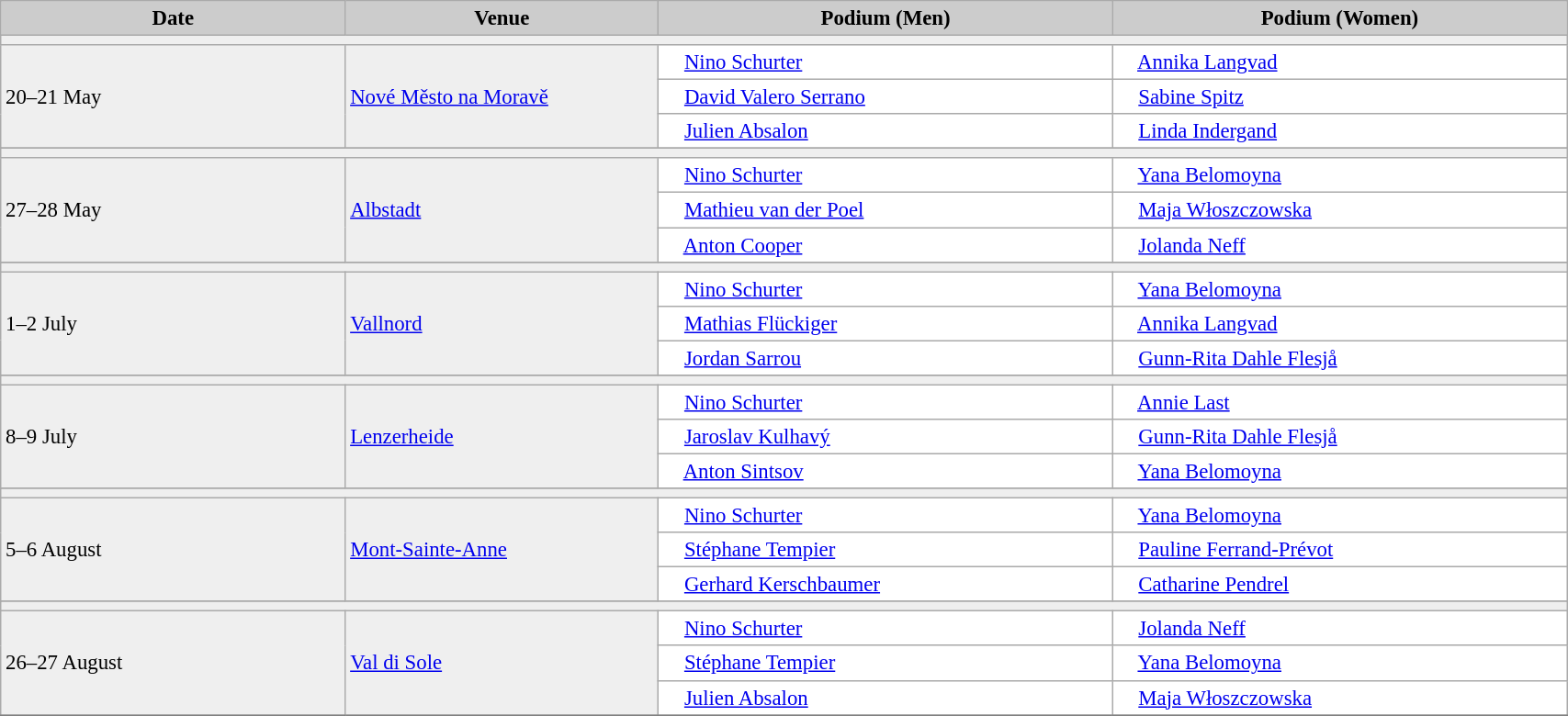<table class="wikitable" width=90% bgcolor="#f7f8ff" cellpadding="3" cellspacing="0" border="1" style="font-size: 95%; border: gray solid 1px; border-collapse: collapse;">
<tr bgcolor="#CCCCCC">
<td align="center"><strong>Date</strong></td>
<td width=20% align="center"><strong>Venue</strong></td>
<td width=29% align="center"><strong>Podium (Men)</strong></td>
<td width=29% align="center"><strong>Podium (Women)</strong></td>
</tr>
<tr bgcolor="#EFEFEF">
<td colspan=4></td>
</tr>
<tr bgcolor="#EFEFEF">
<td rowspan=3>20–21 May</td>
<td rowspan=3> <a href='#'>Nové Město na Moravě</a></td>
<td bgcolor="#ffffff">      <a href='#'>Nino Schurter</a></td>
<td bgcolor="#ffffff">      <a href='#'>Annika Langvad</a></td>
</tr>
<tr>
<td bgcolor="#ffffff">      <a href='#'>David Valero Serrano</a></td>
<td bgcolor="#ffffff">      <a href='#'>Sabine Spitz</a></td>
</tr>
<tr>
<td bgcolor="#ffffff">      <a href='#'>Julien Absalon</a></td>
<td bgcolor="#ffffff">      <a href='#'>Linda Indergand</a></td>
</tr>
<tr>
</tr>
<tr bgcolor="#EFEFEF">
<td colspan=4></td>
</tr>
<tr bgcolor="#EFEFEF">
<td rowspan=3>27–28 May</td>
<td rowspan=3> <a href='#'>Albstadt</a></td>
<td bgcolor="#ffffff">      <a href='#'>Nino Schurter</a></td>
<td bgcolor="#ffffff">      <a href='#'>Yana Belomoyna</a></td>
</tr>
<tr>
<td bgcolor="#ffffff">      <a href='#'>Mathieu van der Poel</a></td>
<td bgcolor="#ffffff">      <a href='#'>Maja Włoszczowska</a></td>
</tr>
<tr>
<td bgcolor="#ffffff">      <a href='#'>Anton Cooper</a></td>
<td bgcolor="#ffffff">      <a href='#'>Jolanda Neff</a></td>
</tr>
<tr>
</tr>
<tr bgcolor="#EFEFEF">
<td colspan=4></td>
</tr>
<tr bgcolor="#EFEFEF">
<td rowspan=3>1–2 July</td>
<td rowspan=3> <a href='#'>Vallnord</a></td>
<td bgcolor="#ffffff">      <a href='#'>Nino Schurter</a></td>
<td bgcolor="#ffffff">      <a href='#'>Yana Belomoyna</a></td>
</tr>
<tr>
<td bgcolor="#ffffff">      <a href='#'>Mathias Flückiger</a></td>
<td bgcolor="#ffffff">      <a href='#'>Annika Langvad</a></td>
</tr>
<tr>
<td bgcolor="#ffffff">      <a href='#'>Jordan Sarrou</a></td>
<td bgcolor="#ffffff">      <a href='#'>Gunn-Rita Dahle Flesjå</a></td>
</tr>
<tr>
</tr>
<tr bgcolor="#EFEFEF">
<td colspan=4></td>
</tr>
<tr bgcolor="#EFEFEF">
<td rowspan=3>8–9 July</td>
<td rowspan=3> <a href='#'>Lenzerheide</a></td>
<td bgcolor="#ffffff">      <a href='#'>Nino Schurter</a></td>
<td bgcolor="#ffffff">      <a href='#'>Annie Last</a></td>
</tr>
<tr>
<td bgcolor="#ffffff">      <a href='#'>Jaroslav Kulhavý</a></td>
<td bgcolor="#ffffff">      <a href='#'>Gunn-Rita Dahle Flesjå</a></td>
</tr>
<tr>
<td bgcolor="#ffffff">      <a href='#'>Anton Sintsov</a></td>
<td bgcolor="#ffffff">      <a href='#'>Yana Belomoyna</a></td>
</tr>
<tr>
</tr>
<tr bgcolor="#EFEFEF">
<td colspan=4></td>
</tr>
<tr bgcolor="#EFEFEF">
<td rowspan=3>5–6 August</td>
<td rowspan=3> <a href='#'>Mont-Sainte-Anne</a></td>
<td bgcolor="#ffffff">      <a href='#'>Nino Schurter</a></td>
<td bgcolor="#ffffff">      <a href='#'>Yana Belomoyna</a></td>
</tr>
<tr>
<td bgcolor="#ffffff">      <a href='#'>Stéphane Tempier</a></td>
<td bgcolor="#ffffff">      <a href='#'>Pauline Ferrand-Prévot</a></td>
</tr>
<tr>
<td bgcolor="#ffffff">      <a href='#'>Gerhard Kerschbaumer</a></td>
<td bgcolor="#ffffff">      <a href='#'>Catharine Pendrel</a></td>
</tr>
<tr>
</tr>
<tr>
</tr>
<tr bgcolor="#EFEFEF">
<td colspan=4></td>
</tr>
<tr bgcolor="#EFEFEF">
<td rowspan=3>26–27 August</td>
<td rowspan=3> <a href='#'>Val di Sole</a></td>
<td bgcolor="#ffffff">      <a href='#'>Nino Schurter</a></td>
<td bgcolor="#ffffff">      <a href='#'>Jolanda Neff</a></td>
</tr>
<tr>
<td bgcolor="#ffffff">      <a href='#'>Stéphane Tempier</a></td>
<td bgcolor="#ffffff">      <a href='#'>Yana Belomoyna</a></td>
</tr>
<tr>
<td bgcolor="#ffffff">      <a href='#'>Julien Absalon</a></td>
<td bgcolor="#ffffff">      <a href='#'>Maja Włoszczowska</a></td>
</tr>
<tr>
</tr>
</table>
